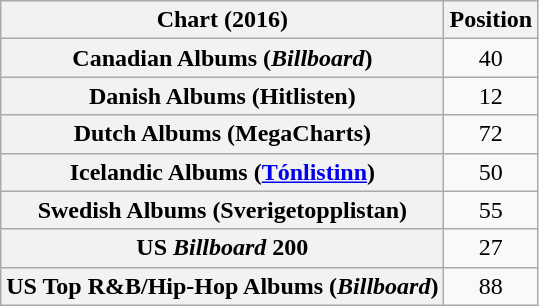<table class="wikitable sortable plainrowheaders" style="text-align:center">
<tr>
<th scope="col">Chart (2016)</th>
<th scope="col">Position</th>
</tr>
<tr>
<th scope="row">Canadian Albums (<em>Billboard</em>)</th>
<td>40</td>
</tr>
<tr>
<th scope="row">Danish Albums (Hitlisten)</th>
<td>12</td>
</tr>
<tr>
<th scope="row">Dutch Albums (MegaCharts)</th>
<td>72</td>
</tr>
<tr>
<th scope="row">Icelandic Albums (<a href='#'>Tónlistinn</a>)</th>
<td>50</td>
</tr>
<tr>
<th scope="row">Swedish Albums (Sverigetopplistan)</th>
<td>55</td>
</tr>
<tr>
<th scope="row">US <em>Billboard</em> 200</th>
<td>27</td>
</tr>
<tr>
<th scope="row">US Top R&B/Hip-Hop Albums (<em>Billboard</em>)</th>
<td>88</td>
</tr>
</table>
